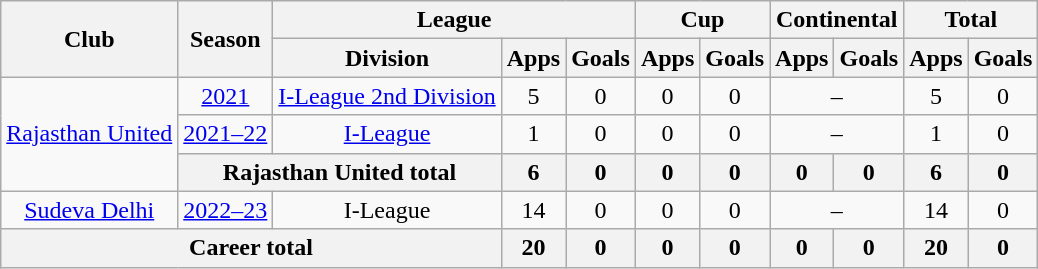<table class="wikitable" style="text-align:center">
<tr>
<th rowspan="2">Club</th>
<th rowspan="2">Season</th>
<th colspan="3">League</th>
<th colspan="2">Cup</th>
<th colspan="2">Continental</th>
<th colspan="2">Total</th>
</tr>
<tr>
<th>Division</th>
<th>Apps</th>
<th>Goals</th>
<th>Apps</th>
<th>Goals</th>
<th>Apps</th>
<th>Goals</th>
<th>Apps</th>
<th>Goals</th>
</tr>
<tr>
<td rowspan="3"><a href='#'>Rajasthan United</a></td>
<td><a href='#'>2021</a></td>
<td rowspan="1"><a href='#'>I-League 2nd Division</a></td>
<td>5</td>
<td>0</td>
<td>0</td>
<td>0</td>
<td colspan="2">–</td>
<td>5</td>
<td>0</td>
</tr>
<tr>
<td><a href='#'>2021–22</a></td>
<td rowspan="1"><a href='#'>I-League</a></td>
<td>1</td>
<td>0</td>
<td>0</td>
<td>0</td>
<td colspan="2">–</td>
<td>1</td>
<td>0</td>
</tr>
<tr>
<th colspan="2">Rajasthan United total</th>
<th>6</th>
<th>0</th>
<th>0</th>
<th>0</th>
<th>0</th>
<th>0</th>
<th>6</th>
<th>0</th>
</tr>
<tr>
<td rowspan="1"><a href='#'>Sudeva Delhi</a></td>
<td><a href='#'>2022–23</a></td>
<td rowspan="1">I-League</td>
<td>14</td>
<td>0</td>
<td>0</td>
<td>0</td>
<td colspan="2">–</td>
<td>14</td>
<td>0</td>
</tr>
<tr>
<th colspan="3">Career total</th>
<th>20</th>
<th>0</th>
<th>0</th>
<th>0</th>
<th>0</th>
<th>0</th>
<th>20</th>
<th>0</th>
</tr>
</table>
